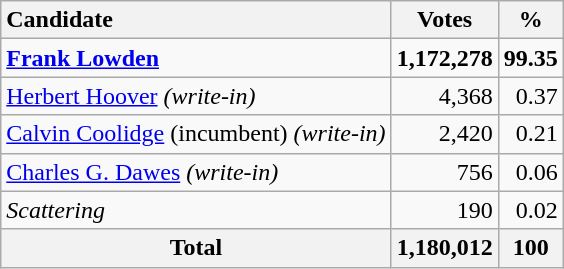<table class="wikitable sortable plainrowheaders" style="text-align:right">
<tr>
<th style="text-align:left;">Candidate</th>
<th>Votes</th>
<th>%</th>
</tr>
<tr>
<td style="text-align:left;"><strong><a href='#'>Frank Lowden</a></strong></td>
<td><strong>1,172,278</strong></td>
<td><strong>99.35</strong></td>
</tr>
<tr>
<td style="text-align:left;"><a href='#'>Herbert Hoover</a> <em>(write-in)</em></td>
<td>4,368</td>
<td>0.37</td>
</tr>
<tr>
<td style="text-align:left;"><a href='#'>Calvin Coolidge</a> (incumbent) <em>(write-in)</em></td>
<td>2,420</td>
<td>0.21</td>
</tr>
<tr>
<td style="text-align:left;"><a href='#'>Charles G. Dawes</a> <em>(write-in)</em></td>
<td>756</td>
<td>0.06</td>
</tr>
<tr>
<td style="text-align:left;"><em>Scattering</em></td>
<td>190</td>
<td>0.02</td>
</tr>
<tr class="sortbottom">
<th>Total</th>
<th>1,180,012</th>
<th>100</th>
</tr>
</table>
